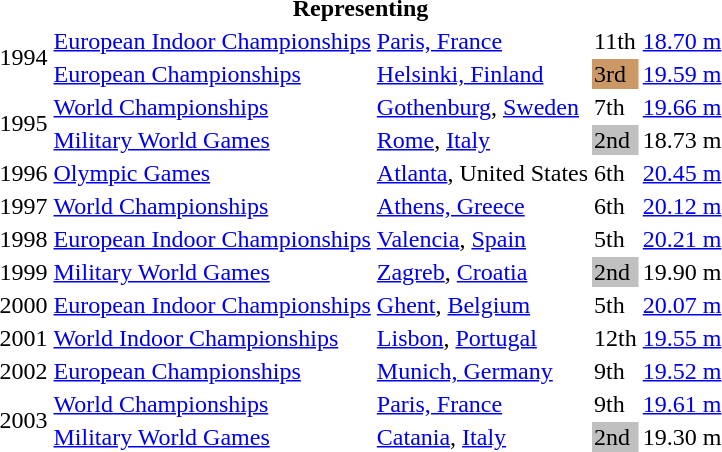<table>
<tr>
<th colspan="6">Representing </th>
</tr>
<tr>
<td rowspan=2>1994</td>
<td><a href='#'>European Indoor Championships</a></td>
<td><a href='#'>Paris, France</a></td>
<td>11th</td>
<td><a href='#'>18.70 m</a></td>
</tr>
<tr>
<td><a href='#'>European Championships</a></td>
<td><a href='#'>Helsinki, Finland</a></td>
<td bgcolor="cc9966">3rd</td>
<td><a href='#'>19.59 m</a></td>
</tr>
<tr>
<td rowspan=2>1995</td>
<td><a href='#'>World Championships</a></td>
<td><a href='#'>Gothenburg</a>, <a href='#'>Sweden</a></td>
<td>7th</td>
<td><a href='#'>19.66 m</a></td>
</tr>
<tr>
<td><a href='#'>Military World Games</a></td>
<td><a href='#'>Rome</a>, <a href='#'>Italy</a></td>
<td bgcolor="silver">2nd</td>
<td>18.73 m</td>
</tr>
<tr>
<td>1996</td>
<td><a href='#'>Olympic Games</a></td>
<td><a href='#'>Atlanta</a>, United States</td>
<td>6th</td>
<td><a href='#'>20.45 m</a></td>
</tr>
<tr>
<td>1997</td>
<td><a href='#'>World Championships</a></td>
<td><a href='#'>Athens, Greece</a></td>
<td>6th</td>
<td><a href='#'>20.12 m</a></td>
</tr>
<tr>
<td>1998</td>
<td><a href='#'>European Indoor Championships</a></td>
<td><a href='#'>Valencia</a>, <a href='#'>Spain</a></td>
<td>5th</td>
<td><a href='#'>20.21 m</a></td>
</tr>
<tr>
<td>1999</td>
<td><a href='#'>Military World Games</a></td>
<td><a href='#'>Zagreb</a>, <a href='#'>Croatia</a></td>
<td bgcolor="silver">2nd</td>
<td>19.90 m</td>
</tr>
<tr>
<td>2000</td>
<td><a href='#'>European Indoor Championships</a></td>
<td><a href='#'>Ghent</a>, <a href='#'>Belgium</a></td>
<td>5th</td>
<td><a href='#'>20.07 m</a></td>
</tr>
<tr>
<td>2001</td>
<td><a href='#'>World Indoor Championships</a></td>
<td><a href='#'>Lisbon</a>, <a href='#'>Portugal</a></td>
<td>12th</td>
<td><a href='#'>19.55 m</a></td>
</tr>
<tr>
<td>2002</td>
<td><a href='#'>European Championships</a></td>
<td><a href='#'>Munich, Germany</a></td>
<td>9th</td>
<td><a href='#'>19.52 m</a></td>
</tr>
<tr>
<td rowspan=2>2003</td>
<td><a href='#'>World Championships</a></td>
<td><a href='#'>Paris, France</a></td>
<td>9th</td>
<td><a href='#'>19.61 m</a></td>
</tr>
<tr>
<td><a href='#'>Military World Games</a></td>
<td><a href='#'>Catania</a>, <a href='#'>Italy</a></td>
<td bgcolor="silver">2nd</td>
<td>19.30 m</td>
</tr>
</table>
